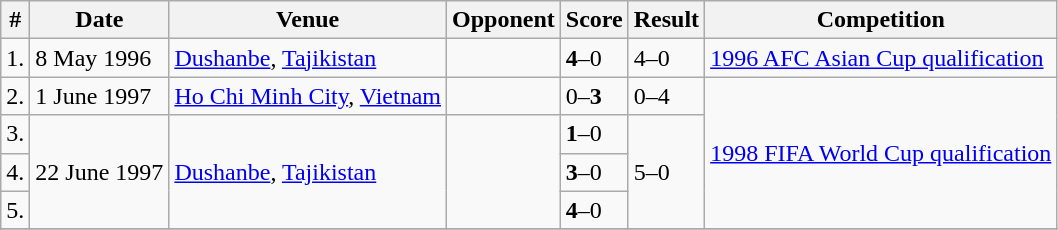<table class="wikitable">
<tr>
<th>#</th>
<th>Date</th>
<th>Venue</th>
<th>Opponent</th>
<th>Score</th>
<th>Result</th>
<th>Competition</th>
</tr>
<tr>
<td>1.</td>
<td>8 May 1996</td>
<td><a href='#'>Dushanbe</a>, <a href='#'>Tajikistan</a></td>
<td></td>
<td><strong>4</strong>–0</td>
<td>4–0</td>
<td><a href='#'>1996 AFC Asian Cup qualification</a></td>
</tr>
<tr>
<td>2.</td>
<td>1 June 1997</td>
<td><a href='#'>Ho Chi Minh City</a>, <a href='#'>Vietnam</a></td>
<td></td>
<td>0–<strong>3</strong></td>
<td>0–4</td>
<td rowspan=4><a href='#'>1998 FIFA World Cup qualification</a></td>
</tr>
<tr>
<td>3.</td>
<td rowspan=3>22 June 1997</td>
<td rowspan=3><a href='#'>Dushanbe</a>, <a href='#'>Tajikistan</a></td>
<td rowspan=3></td>
<td><strong>1</strong>–0</td>
<td rowspan=3>5–0</td>
</tr>
<tr>
<td>4.</td>
<td><strong>3</strong>–0</td>
</tr>
<tr>
<td>5.</td>
<td><strong>4</strong>–0</td>
</tr>
<tr>
</tr>
</table>
